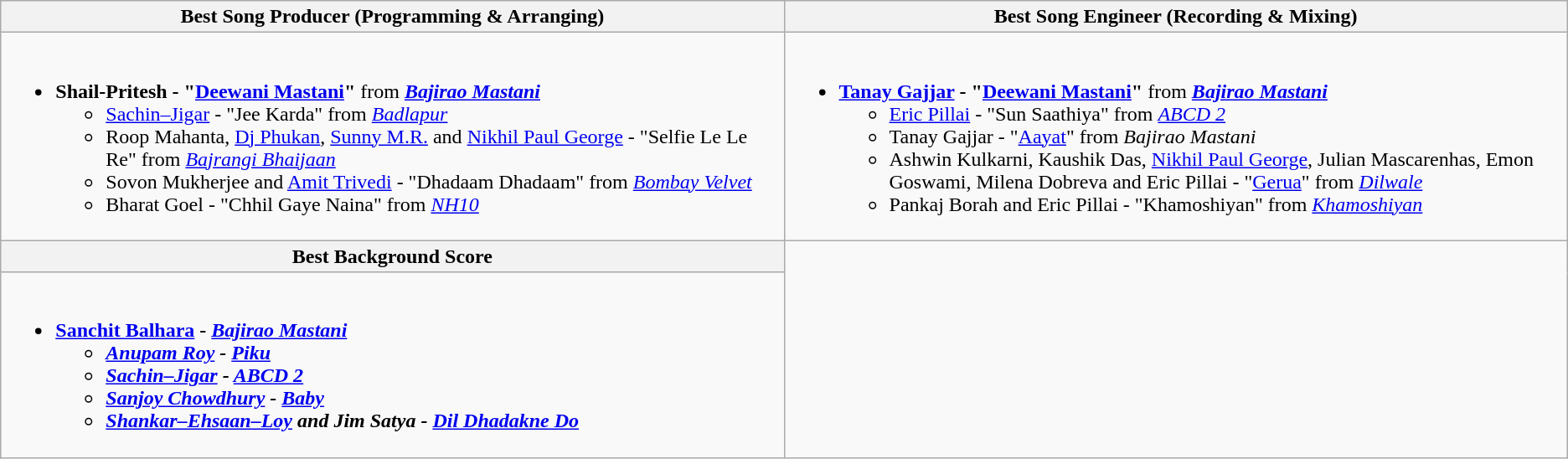<table class="wikitable">
<tr>
<th style="width:50%">Best Song Producer (Programming & Arranging)</th>
<th style="width:50%">Best Song Engineer (Recording & Mixing)</th>
</tr>
<tr>
<td valign="top"><br><ul><li><strong>Shail-Pritesh - "<a href='#'>Deewani Mastani</a>"</strong> from <strong><em><a href='#'>Bajirao Mastani</a></em></strong><ul><li><a href='#'>Sachin–Jigar</a> - "Jee Karda" from <em><a href='#'>Badlapur</a></em></li><li>Roop Mahanta, <a href='#'>Dj Phukan</a>, <a href='#'>Sunny M.R.</a> and <a href='#'>Nikhil Paul George</a> - "Selfie Le Le Re" from <em><a href='#'>Bajrangi Bhaijaan</a></em></li><li>Sovon Mukherjee and <a href='#'>Amit Trivedi</a> - "Dhadaam Dhadaam" from <em><a href='#'>Bombay Velvet</a></em></li><li>Bharat Goel - "Chhil Gaye Naina" from <em><a href='#'>NH10</a></em></li></ul></li></ul></td>
<td valign="top"><br><ul><li><strong><a href='#'>Tanay Gajjar</a> - "<a href='#'>Deewani Mastani</a>"</strong> from <strong><em><a href='#'>Bajirao Mastani</a></em></strong><ul><li><a href='#'>Eric Pillai</a> - "Sun Saathiya" from <em><a href='#'>ABCD 2</a></em></li><li>Tanay Gajjar - "<a href='#'>Aayat</a>" from <em>Bajirao Mastani</em></li><li>Ashwin Kulkarni, Kaushik Das, <a href='#'>Nikhil Paul George</a>, Julian Mascarenhas, Emon Goswami, Milena Dobreva and Eric Pillai - "<a href='#'>Gerua</a>" from <em><a href='#'>Dilwale</a></em></li><li>Pankaj Borah and Eric Pillai - "Khamoshiyan" from <em><a href='#'>Khamoshiyan</a></em></li></ul></li></ul></td>
</tr>
<tr>
<th>Best Background Score</th>
</tr>
<tr>
<td valign="top"><br><ul><li><strong><a href='#'>Sanchit Balhara</a> - <em><a href='#'>Bajirao Mastani</a><strong><em><ul><li><a href='#'>Anupam Roy</a> - </em><a href='#'>Piku</a><em></li><li><a href='#'>Sachin–Jigar</a> - </em><a href='#'>ABCD 2</a><em></li><li><a href='#'>Sanjoy Chowdhury</a> - </em><a href='#'>Baby</a><em></li><li><a href='#'>Shankar–Ehsaan–Loy</a> and Jim Satya - </em><a href='#'>Dil Dhadakne Do</a><em></li></ul></li></ul></td>
</tr>
</table>
